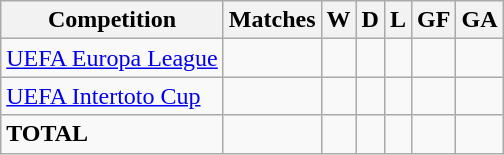<table class="wikitable">
<tr>
<th>Competition</th>
<th>Matches</th>
<th>W</th>
<th>D</th>
<th>L</th>
<th>GF</th>
<th>GA</th>
</tr>
<tr>
<td><a href='#'>UEFA Europa League</a></td>
<td></td>
<td></td>
<td></td>
<td></td>
<td></td>
<td></td>
</tr>
<tr>
<td><a href='#'>UEFA Intertoto Cup</a></td>
<td></td>
<td></td>
<td></td>
<td></td>
<td></td>
<td></td>
</tr>
<tr>
<td><strong>TOTAL</strong></td>
<td></td>
<td></td>
<td></td>
<td></td>
<td></td>
<td></td>
</tr>
</table>
